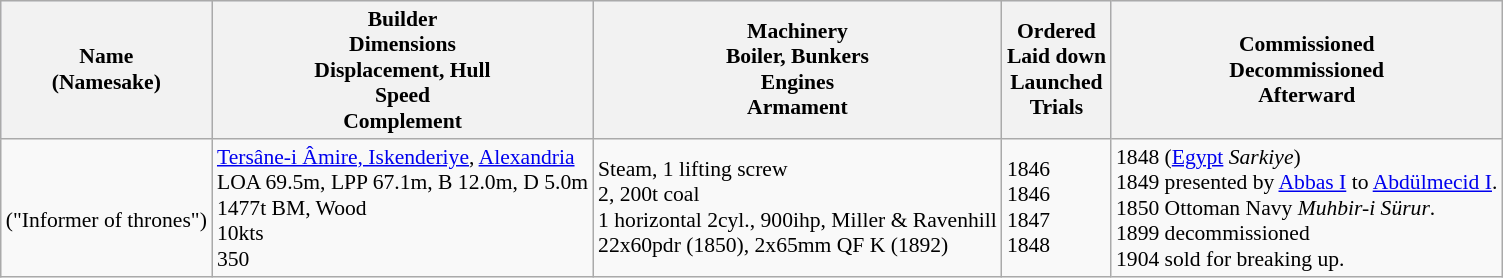<table class="wikitable" style="font-size:90%;">
<tr bgcolor="#e6e9ff">
<th>Name<br>(Namesake)</th>
<th>Builder<br>Dimensions<br>Displacement, Hull<br>Speed<br>Complement</th>
<th>Machinery<br>Boiler, Bunkers<br>Engines<br>Armament</th>
<th>Ordered<br>Laid down<br>Launched<br>Trials</th>
<th>Commissioned<br>Decommissioned<br>Afterward</th>
</tr>
<tr ---->
<td><br>("Informer of thrones")</td>
<td><a href='#'>Tersâne-i Âmire, Iskenderiye</a>, <a href='#'>Alexandria</a><br>LOA 69.5m, LPP 67.1m, B 12.0m, D 5.0m<br>1477t BM, Wood<br>10kts<br>350</td>
<td>Steam, 1 lifting screw<br>2, 200t coal<br>1 horizontal 2cyl., 900ihp, Miller & Ravenhill<br>22x60pdr (1850), 2x65mm QF K (1892)</td>
<td>1846<br>1846<br>1847<br>1848</td>
<td>1848 (<a href='#'>Egypt</a> <em>Sarkiye</em>)<br>1849 presented by <a href='#'>Abbas I</a> to <a href='#'>Abdülmecid I</a>.<br>1850 Ottoman Navy <em>Muhbir-i Sürur</em>.<br>1899 decommissioned<br>1904 sold for breaking up.</td>
</tr>
</table>
